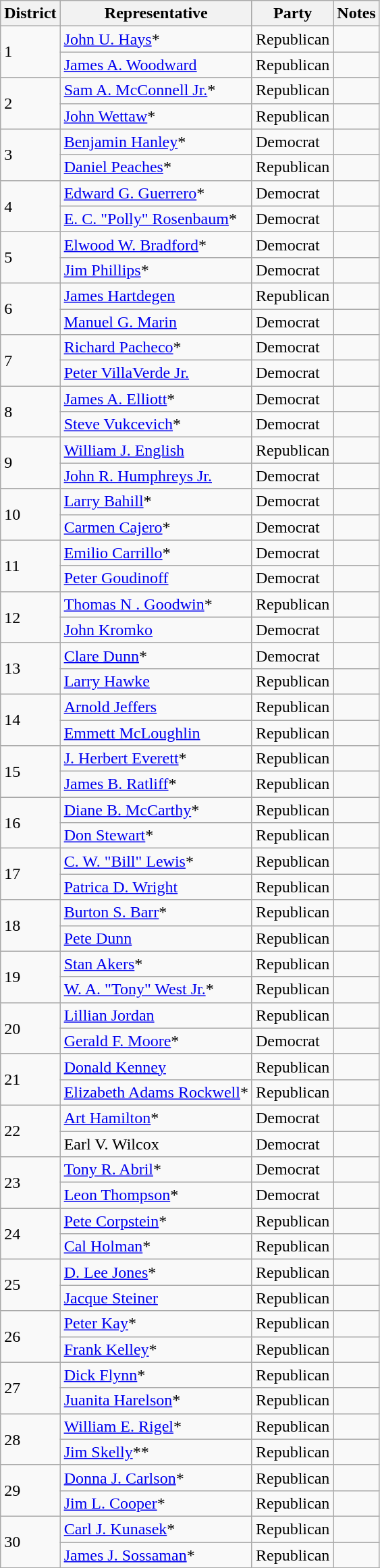<table class="wikitable">
<tr>
<th>District</th>
<th>Representative</th>
<th>Party</th>
<th>Notes</th>
</tr>
<tr>
<td rowspan="2">1</td>
<td><a href='#'>John U. Hays</a>*</td>
<td>Republican</td>
<td></td>
</tr>
<tr>
<td><a href='#'>James A. Woodward</a></td>
<td>Republican</td>
<td></td>
</tr>
<tr>
<td rowspan="2">2</td>
<td><a href='#'>Sam A. McConnell Jr.</a>*</td>
<td>Republican</td>
<td></td>
</tr>
<tr>
<td><a href='#'>John Wettaw</a>*</td>
<td>Republican</td>
<td></td>
</tr>
<tr>
<td rowspan="2">3</td>
<td><a href='#'>Benjamin Hanley</a>*</td>
<td>Democrat</td>
<td></td>
</tr>
<tr>
<td><a href='#'>Daniel Peaches</a>*</td>
<td>Republican</td>
<td></td>
</tr>
<tr>
<td rowspan="2">4</td>
<td><a href='#'>Edward G. Guerrero</a>*</td>
<td>Democrat</td>
<td></td>
</tr>
<tr>
<td><a href='#'>E. C. "Polly" Rosenbaum</a>*</td>
<td>Democrat</td>
<td></td>
</tr>
<tr>
<td rowspan="2">5</td>
<td><a href='#'>Elwood W. Bradford</a>*</td>
<td>Democrat</td>
<td></td>
</tr>
<tr>
<td><a href='#'>Jim Phillips</a>*</td>
<td>Democrat</td>
<td></td>
</tr>
<tr>
<td rowspan="2">6</td>
<td><a href='#'>James Hartdegen</a></td>
<td>Republican</td>
<td></td>
</tr>
<tr>
<td><a href='#'>Manuel G. Marin</a></td>
<td>Democrat</td>
<td></td>
</tr>
<tr>
<td rowspan="2">7</td>
<td><a href='#'>Richard Pacheco</a>*</td>
<td>Democrat</td>
<td></td>
</tr>
<tr>
<td><a href='#'>Peter VillaVerde Jr.</a></td>
<td>Democrat</td>
<td></td>
</tr>
<tr>
<td rowspan="2">8</td>
<td><a href='#'>James A. Elliott</a>*</td>
<td>Democrat</td>
<td></td>
</tr>
<tr>
<td><a href='#'>Steve Vukcevich</a>*</td>
<td>Democrat</td>
<td></td>
</tr>
<tr>
<td rowspan="2">9</td>
<td><a href='#'>William J. English</a></td>
<td>Republican</td>
<td></td>
</tr>
<tr>
<td><a href='#'>John R. Humphreys Jr.</a></td>
<td>Democrat</td>
<td></td>
</tr>
<tr>
<td rowspan="2">10</td>
<td><a href='#'>Larry Bahill</a>*</td>
<td>Democrat</td>
<td></td>
</tr>
<tr>
<td><a href='#'>Carmen Cajero</a>*</td>
<td>Democrat</td>
<td></td>
</tr>
<tr>
<td rowspan="2">11</td>
<td><a href='#'>Emilio Carrillo</a>*</td>
<td>Democrat</td>
<td></td>
</tr>
<tr>
<td><a href='#'>Peter Goudinoff</a></td>
<td>Democrat</td>
<td></td>
</tr>
<tr>
<td rowspan="2">12</td>
<td><a href='#'>Thomas N . Goodwin</a>*</td>
<td>Republican</td>
<td></td>
</tr>
<tr>
<td><a href='#'>John Kromko</a></td>
<td>Democrat</td>
<td></td>
</tr>
<tr>
<td rowspan="2">13</td>
<td><a href='#'>Clare Dunn</a>*</td>
<td>Democrat</td>
<td></td>
</tr>
<tr>
<td><a href='#'>Larry Hawke</a></td>
<td>Republican</td>
<td></td>
</tr>
<tr>
<td rowspan="2">14</td>
<td><a href='#'>Arnold Jeffers</a></td>
<td>Republican</td>
<td></td>
</tr>
<tr>
<td><a href='#'>Emmett McLoughlin</a></td>
<td>Republican</td>
<td></td>
</tr>
<tr>
<td rowspan="2">15</td>
<td><a href='#'>J. Herbert Everett</a>*</td>
<td>Republican</td>
<td></td>
</tr>
<tr>
<td><a href='#'>James B. Ratliff</a>*</td>
<td>Republican</td>
<td></td>
</tr>
<tr>
<td rowspan="2">16</td>
<td><a href='#'>Diane B. McCarthy</a>*</td>
<td>Republican</td>
<td></td>
</tr>
<tr>
<td><a href='#'>Don Stewart</a>*</td>
<td>Republican</td>
<td></td>
</tr>
<tr>
<td rowspan="2">17</td>
<td><a href='#'>C. W. "Bill" Lewis</a>*</td>
<td>Republican</td>
<td></td>
</tr>
<tr>
<td><a href='#'>Patrica D. Wright</a></td>
<td>Republican</td>
<td></td>
</tr>
<tr>
<td rowspan="2">18</td>
<td><a href='#'>Burton S. Barr</a>*</td>
<td>Republican</td>
<td></td>
</tr>
<tr>
<td><a href='#'>Pete Dunn</a></td>
<td>Republican</td>
<td></td>
</tr>
<tr>
<td rowspan="2">19</td>
<td><a href='#'>Stan Akers</a>*</td>
<td>Republican</td>
<td></td>
</tr>
<tr>
<td><a href='#'>W. A. "Tony" West Jr.</a>*</td>
<td>Republican</td>
<td></td>
</tr>
<tr>
<td rowspan="2">20</td>
<td><a href='#'>Lillian Jordan</a></td>
<td>Republican</td>
<td></td>
</tr>
<tr>
<td><a href='#'>Gerald F. Moore</a>*</td>
<td>Democrat</td>
<td></td>
</tr>
<tr>
<td rowspan="2">21</td>
<td><a href='#'>Donald Kenney</a></td>
<td>Republican</td>
<td></td>
</tr>
<tr>
<td><a href='#'>Elizabeth Adams Rockwell</a>*</td>
<td>Republican</td>
<td></td>
</tr>
<tr>
<td rowspan="2">22</td>
<td><a href='#'>Art Hamilton</a>*</td>
<td>Democrat</td>
<td></td>
</tr>
<tr>
<td>Earl V. Wilcox</td>
<td>Democrat</td>
<td></td>
</tr>
<tr>
<td rowspan="2">23</td>
<td><a href='#'>Tony R. Abril</a>*</td>
<td>Democrat</td>
<td></td>
</tr>
<tr>
<td><a href='#'>Leon Thompson</a>*</td>
<td>Democrat</td>
<td></td>
</tr>
<tr>
<td rowspan="2">24</td>
<td><a href='#'>Pete Corpstein</a>*</td>
<td>Republican</td>
<td></td>
</tr>
<tr>
<td><a href='#'>Cal Holman</a>*</td>
<td>Republican</td>
<td></td>
</tr>
<tr>
<td rowspan="2">25</td>
<td><a href='#'>D. Lee Jones</a>*</td>
<td>Republican</td>
<td></td>
</tr>
<tr>
<td><a href='#'>Jacque Steiner</a></td>
<td>Republican</td>
<td></td>
</tr>
<tr>
<td rowspan="2">26</td>
<td><a href='#'>Peter Kay</a>*</td>
<td>Republican</td>
<td></td>
</tr>
<tr>
<td><a href='#'>Frank Kelley</a>*</td>
<td>Republican</td>
<td></td>
</tr>
<tr>
<td rowspan="2">27</td>
<td><a href='#'>Dick Flynn</a>*</td>
<td>Republican</td>
<td></td>
</tr>
<tr>
<td><a href='#'>Juanita Harelson</a>*</td>
<td>Republican</td>
<td></td>
</tr>
<tr>
<td rowspan="2">28</td>
<td><a href='#'>William E. Rigel</a>*</td>
<td>Republican</td>
<td></td>
</tr>
<tr>
<td><a href='#'>Jim Skelly</a>**</td>
<td>Republican</td>
<td></td>
</tr>
<tr>
<td rowspan="2">29</td>
<td><a href='#'>Donna J. Carlson</a>*</td>
<td>Republican</td>
<td></td>
</tr>
<tr>
<td><a href='#'>Jim L. Cooper</a>*</td>
<td>Republican</td>
<td></td>
</tr>
<tr>
<td rowspan="2">30</td>
<td><a href='#'>Carl J. Kunasek</a>*</td>
<td>Republican</td>
<td></td>
</tr>
<tr>
<td><a href='#'>James J. Sossaman</a>*</td>
<td>Republican</td>
<td></td>
</tr>
<tr>
</tr>
</table>
